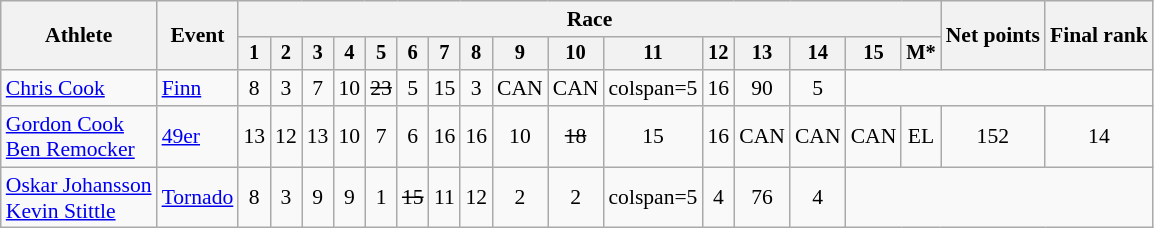<table class="wikitable" style="font-size:90%">
<tr>
<th rowspan="2">Athlete</th>
<th rowspan="2">Event</th>
<th colspan=16>Race</th>
<th rowspan=2>Net points</th>
<th rowspan=2>Final rank</th>
</tr>
<tr style="font-size:95%">
<th>1</th>
<th>2</th>
<th>3</th>
<th>4</th>
<th>5</th>
<th>6</th>
<th>7</th>
<th>8</th>
<th>9</th>
<th>10</th>
<th>11</th>
<th>12</th>
<th>13</th>
<th>14</th>
<th>15</th>
<th>M*</th>
</tr>
<tr align=center>
<td align=left><a href='#'>Chris Cook</a></td>
<td align=left><a href='#'>Finn</a></td>
<td>8</td>
<td>3</td>
<td>7</td>
<td>10</td>
<td><s>23</s></td>
<td>5</td>
<td>15</td>
<td>3</td>
<td>CAN</td>
<td>CAN</td>
<td>colspan=5 </td>
<td>16</td>
<td>90</td>
<td>5</td>
</tr>
<tr align=center>
<td align=left><a href='#'>Gordon Cook</a><br><a href='#'>Ben Remocker</a></td>
<td align=left><a href='#'>49er</a></td>
<td>13</td>
<td>12</td>
<td>13</td>
<td>10</td>
<td>7</td>
<td>6</td>
<td>16</td>
<td>16</td>
<td>10</td>
<td><s>18</s></td>
<td>15</td>
<td>16</td>
<td>CAN</td>
<td>CAN</td>
<td>CAN</td>
<td>EL</td>
<td>152</td>
<td>14</td>
</tr>
<tr align=center>
<td align=left><a href='#'>Oskar Johansson</a><br><a href='#'>Kevin Stittle</a></td>
<td align=left><a href='#'>Tornado</a></td>
<td>8</td>
<td>3</td>
<td>9</td>
<td>9</td>
<td>1</td>
<td><s>15</s></td>
<td>11</td>
<td>12</td>
<td>2</td>
<td>2</td>
<td>colspan=5 </td>
<td>4</td>
<td>76</td>
<td>4</td>
</tr>
</table>
